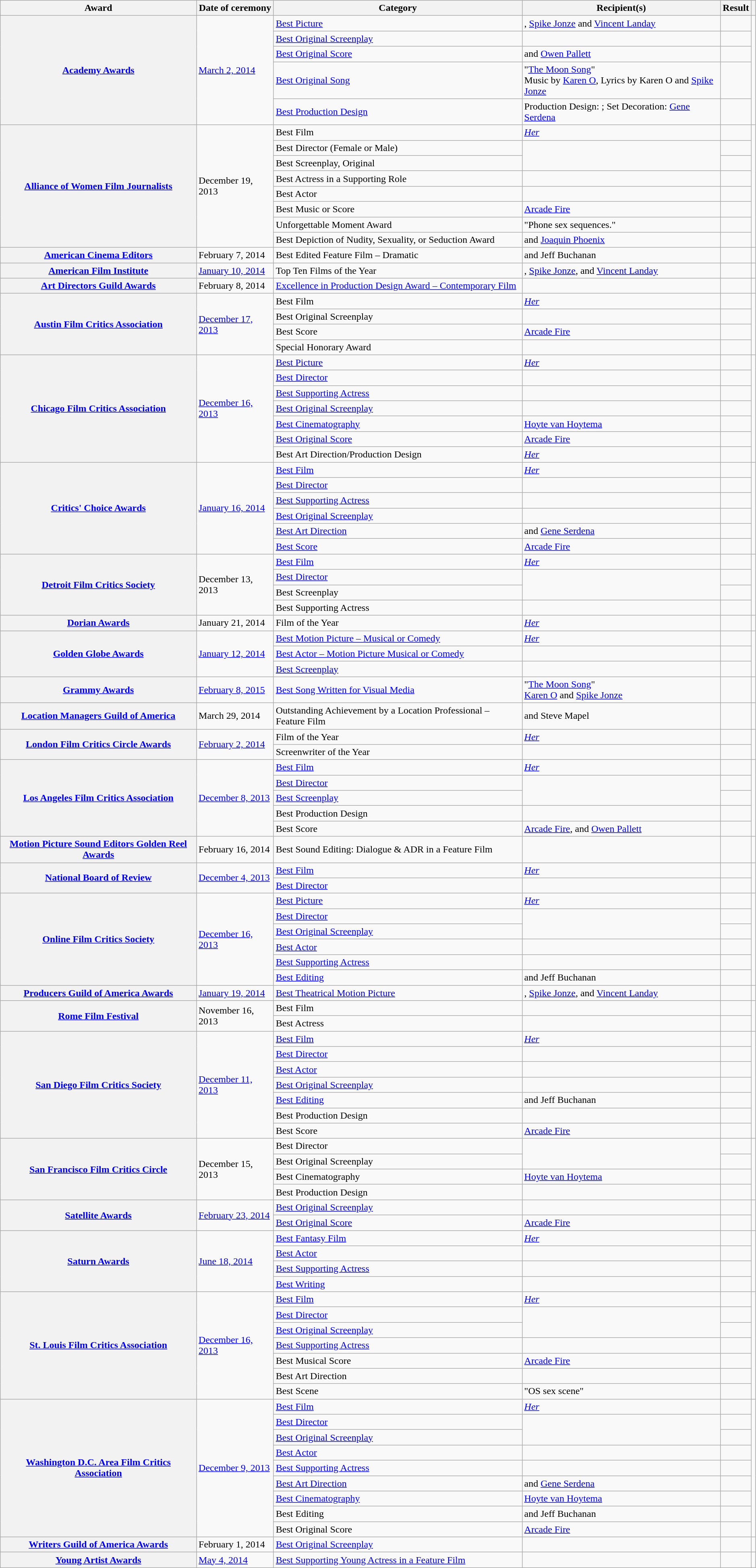<table class="wikitable sortable plainrowheaders" style="width: 99%;">
<tr>
<th scope="col">Award</th>
<th scope="col">Date of ceremony</th>
<th scope="col">Category</th>
<th scope="col">Recipient(s)</th>
<th scope="col">Result</th>
<th scope="col" class="unsortable"></th>
</tr>
<tr>
<th scope="row" rowspan="5"><a href='#'>Academy Awards</a></th>
<td rowspan="5"><a href='#'>March 2, 2014</a></td>
<td><a href='#'>Best Picture</a></td>
<td>, <a href='#'>Spike Jonze</a> and <a href='#'>Vincent Landay</a></td>
<td></td>
<td style="text-align:center;" rowspan="5"><br></td>
</tr>
<tr>
<td><a href='#'>Best Original Screenplay</a></td>
<td></td>
<td></td>
</tr>
<tr>
<td><a href='#'>Best Original Score</a></td>
<td> and <a href='#'>Owen Pallett</a></td>
<td></td>
</tr>
<tr>
<td><a href='#'>Best Original Song</a></td>
<td>"<a href='#'>The Moon Song</a>"<br>Music by <a href='#'>Karen O</a>, Lyrics by Karen O and <a href='#'>Spike Jonze</a></td>
<td></td>
</tr>
<tr>
<td><a href='#'>Best Production Design</a></td>
<td>Production Design: ; Set Decoration: <a href='#'>Gene Serdena</a></td>
<td></td>
</tr>
<tr>
<th scope="row" rowspan="8"><a href='#'>Alliance of Women Film Journalists</a></th>
<td rowspan="8">December 19, 2013</td>
<td>Best Film</td>
<td><em><a href='#'>Her</a></em></td>
<td></td>
<td style="text-align:center;" rowspan="8"><br></td>
</tr>
<tr>
<td>Best Director (Female or Male)</td>
<td rowspan="2"></td>
<td></td>
</tr>
<tr>
<td>Best Screenplay, Original</td>
<td></td>
</tr>
<tr>
<td>Best Actress in a Supporting Role</td>
<td></td>
<td></td>
</tr>
<tr>
<td>Best Actor</td>
<td></td>
<td></td>
</tr>
<tr>
<td>Best Music or Score</td>
<td><a href='#'>Arcade Fire</a></td>
<td></td>
</tr>
<tr>
<td>Unforgettable Moment Award</td>
<td>"Phone sex sequences."</td>
<td></td>
</tr>
<tr>
<td>Best Depiction of Nudity, Sexuality, or Seduction Award</td>
<td> and <a href='#'>Joaquin Phoenix</a></td>
<td></td>
</tr>
<tr>
<th scope="row"><a href='#'>American Cinema Editors</a></th>
<td>February 7, 2014</td>
<td>Best Edited Feature Film – Dramatic</td>
<td> and Jeff Buchanan</td>
<td></td>
<td style="text-align:center;"></td>
</tr>
<tr>
<th scope="row"><a href='#'>American Film Institute</a></th>
<td><a href='#'>January 10, 2014</a></td>
<td>Top Ten Films of the Year</td>
<td>, <a href='#'>Spike Jonze</a>, and <a href='#'>Vincent Landay</a></td>
<td></td>
<td style="text-align:center;"></td>
</tr>
<tr>
<th scope="row"><a href='#'>Art Directors Guild Awards</a></th>
<td>February 8, 2014</td>
<td><a href='#'>Excellence in Production Design Award – Contemporary Film</a></td>
<td></td>
<td></td>
<td style="text-align:center;"></td>
</tr>
<tr>
<th scope="row" rowspan="4"><a href='#'>Austin Film Critics Association</a></th>
<td rowspan="4"><a href='#'>December 17, 2013</a></td>
<td>Best Film</td>
<td><em><a href='#'>Her</a></em></td>
<td></td>
<td style="text-align:center;" rowspan="4"></td>
</tr>
<tr>
<td>Best Original Screenplay</td>
<td></td>
<td></td>
</tr>
<tr>
<td>Best Score</td>
<td><a href='#'>Arcade Fire</a></td>
<td></td>
</tr>
<tr>
<td>Special Honorary Award</td>
<td> </td>
<td></td>
</tr>
<tr>
<th scope="row" rowspan="7"><a href='#'>Chicago Film Critics Association</a></th>
<td rowspan=7><a href='#'>December 16, 2013</a></td>
<td><a href='#'>Best Picture</a></td>
<td><em><a href='#'>Her</a></em></td>
<td></td>
<td style="text-align:center;" rowspan="7"><br></td>
</tr>
<tr>
<td><a href='#'>Best Director</a></td>
<td></td>
<td></td>
</tr>
<tr>
<td><a href='#'>Best Supporting Actress</a></td>
<td></td>
<td></td>
</tr>
<tr>
<td><a href='#'>Best Original Screenplay</a></td>
<td></td>
<td></td>
</tr>
<tr>
<td><a href='#'>Best Cinematography</a></td>
<td><a href='#'>Hoyte van Hoytema</a></td>
<td></td>
</tr>
<tr>
<td><a href='#'>Best Original Score</a></td>
<td><a href='#'>Arcade Fire</a></td>
<td></td>
</tr>
<tr>
<td>Best Art Direction/Production Design</td>
<td><em><a href='#'>Her</a></em></td>
<td></td>
</tr>
<tr>
<th scope="row" rowspan="6"><a href='#'>Critics' Choice Awards</a></th>
<td rowspan="6"><a href='#'>January 16, 2014</a></td>
<td><a href='#'>Best Film</a></td>
<td><em><a href='#'>Her</a></em></td>
<td></td>
<td style="text-align:center;" rowspan="6"><br></td>
</tr>
<tr>
<td><a href='#'>Best Director</a></td>
<td></td>
<td></td>
</tr>
<tr>
<td><a href='#'>Best Supporting Actress</a></td>
<td></td>
<td></td>
</tr>
<tr>
<td><a href='#'>Best Original Screenplay</a></td>
<td></td>
<td></td>
</tr>
<tr>
<td><a href='#'>Best Art Direction</a></td>
<td> and <a href='#'>Gene Serdena</a></td>
<td></td>
</tr>
<tr>
<td><a href='#'>Best Score</a></td>
<td><a href='#'>Arcade Fire</a></td>
<td></td>
</tr>
<tr>
<th scope="row" rowspan="4"><a href='#'>Detroit Film Critics Society</a></th>
<td rowspan="4">December 13, 2013</td>
<td><a href='#'>Best Film</a></td>
<td><em><a href='#'>Her</a></em></td>
<td></td>
<td style="text-align:center;" rowspan="4"><br></td>
</tr>
<tr>
<td><a href='#'>Best Director</a></td>
<td rowspan=2></td>
<td></td>
</tr>
<tr>
<td>Best Screenplay</td>
<td></td>
</tr>
<tr>
<td>Best Supporting Actress</td>
<td></td>
<td></td>
</tr>
<tr>
<th scope="row"><a href='#'>Dorian Awards</a></th>
<td>January 21, 2014</td>
<td>Film of the Year</td>
<td><em><a href='#'>Her</a></em></td>
<td></td>
<td style="text-align:center;"></td>
</tr>
<tr>
<th scope="row" rowspan="3"><a href='#'>Golden Globe Awards</a></th>
<td rowspan="3"><a href='#'>January 12, 2014</a></td>
<td><a href='#'>Best Motion Picture – Musical or Comedy</a></td>
<td><em><a href='#'>Her</a></em></td>
<td></td>
<td style="text-align:center;" rowspan="3"><br></td>
</tr>
<tr>
<td><a href='#'>Best Actor – Motion Picture Musical or Comedy</a></td>
<td></td>
<td></td>
</tr>
<tr>
<td><a href='#'>Best Screenplay</a></td>
<td></td>
<td></td>
</tr>
<tr>
<th scope="row"><a href='#'>Grammy Awards</a></th>
<td><a href='#'>February 8, 2015</a></td>
<td><a href='#'>Best Song Written for Visual Media</a></td>
<td>"<a href='#'>The Moon Song</a>"<br><a href='#'>Karen O</a> and <a href='#'>Spike Jonze</a></td>
<td></td>
<td style="text-align:center;"></td>
</tr>
<tr>
<th scope="row"><a href='#'>Location Managers Guild of America</a></th>
<td>March 29, 2014</td>
<td>Outstanding Achievement by a Location Professional – Feature Film</td>
<td> and Steve Mapel</td>
<td></td>
<td style="text-align:center;"></td>
</tr>
<tr>
<th scope="row" rowspan="2"><a href='#'>London Film Critics Circle Awards</a></th>
<td rowspan="2"><a href='#'>February 2, 2014</a></td>
<td>Film of the Year</td>
<td><em><a href='#'>Her</a></em></td>
<td></td>
<td style="text-align:center;" rowspan="2"></td>
</tr>
<tr>
<td>Screenwriter of the Year</td>
<td></td>
<td></td>
</tr>
<tr>
<th scope="row" rowspan="5"><a href='#'>Los Angeles Film Critics Association</a></th>
<td rowspan="5"><a href='#'>December 8, 2013</a></td>
<td><a href='#'>Best Film</a></td>
<td><em><a href='#'>Her</a></em> </td>
<td></td>
<td style="text-align:center;" rowspan="5"></td>
</tr>
<tr>
<td><a href='#'>Best Director</a></td>
<td rowspan=2></td>
<td></td>
</tr>
<tr>
<td><a href='#'>Best Screenplay</a></td>
<td></td>
</tr>
<tr>
<td>Best Production Design</td>
<td></td>
<td></td>
</tr>
<tr>
<td>Best Score</td>
<td><a href='#'>Arcade Fire</a>, and <a href='#'>Owen Pallett</a></td>
<td></td>
</tr>
<tr>
<th scope="row"><a href='#'>Motion Picture Sound Editors Golden Reel Awards</a></th>
<td>February 16, 2014</td>
<td>Best Sound Editing: Dialogue & ADR in a Feature Film</td>
<td></td>
<td></td>
<td style="text-align:center;"><br></td>
</tr>
<tr>
<th scope="row" rowspan="2"><a href='#'>National Board of Review</a></th>
<td rowspan="2"><a href='#'>December 4, 2013</a></td>
<td><a href='#'>Best Film</a></td>
<td><em><a href='#'>Her</a></em></td>
<td></td>
<td style="text-align:center;" rowspan="2"></td>
</tr>
<tr>
<td><a href='#'>Best Director</a></td>
<td></td>
<td></td>
</tr>
<tr>
<th scope="row" rowspan="6"><a href='#'>Online Film Critics Society</a></th>
<td rowspan="6"><a href='#'>December 16, 2013</a></td>
<td><a href='#'>Best Picture</a></td>
<td><em><a href='#'>Her</a></em></td>
<td></td>
<td style="text-align:center;" rowspan="6"><br></td>
</tr>
<tr>
<td><a href='#'>Best Director</a></td>
<td rowspan=2></td>
<td></td>
</tr>
<tr>
<td><a href='#'>Best Original Screenplay</a></td>
<td></td>
</tr>
<tr>
<td><a href='#'>Best Actor</a></td>
<td></td>
<td></td>
</tr>
<tr>
<td><a href='#'>Best Supporting Actress</a></td>
<td></td>
<td></td>
</tr>
<tr>
<td><a href='#'>Best Editing</a></td>
<td> and Jeff Buchanan</td>
<td></td>
</tr>
<tr>
<th scope="row"><a href='#'>Producers Guild of America Awards</a></th>
<td><a href='#'>January 19, 2014</a></td>
<td><a href='#'>Best Theatrical Motion Picture</a></td>
<td>, <a href='#'>Spike Jonze</a>, and <a href='#'>Vincent Landay</a></td>
<td></td>
<td style="text-align:center;"></td>
</tr>
<tr>
<th scope="row" rowspan="2"><a href='#'>Rome Film Festival</a></th>
<td rowspan="2">November 16, 2013</td>
<td>Best Film</td>
<td></td>
<td></td>
<td style="text-align:center;" rowspan="2"><br></td>
</tr>
<tr>
<td>Best Actress</td>
<td></td>
<td></td>
</tr>
<tr>
<th scope="row" rowspan="7"><a href='#'>San Diego Film Critics Society</a></th>
<td rowspan="7"><a href='#'>December 11, 2013</a></td>
<td><a href='#'>Best Film</a></td>
<td><em><a href='#'>Her</a></em></td>
<td></td>
<td style="text-align:center;" rowspan="7"><br></td>
</tr>
<tr>
<td><a href='#'>Best Director</a></td>
<td></td>
<td></td>
</tr>
<tr>
<td><a href='#'>Best Actor</a></td>
<td></td>
<td></td>
</tr>
<tr>
<td><a href='#'>Best Original Screenplay</a></td>
<td></td>
<td></td>
</tr>
<tr>
<td><a href='#'>Best Editing</a></td>
<td> and Jeff Buchanan</td>
<td></td>
</tr>
<tr>
<td>Best Production Design</td>
<td></td>
<td></td>
</tr>
<tr>
<td>Best Score</td>
<td><a href='#'>Arcade Fire</a></td>
<td></td>
</tr>
<tr>
<th scope="row" rowspan="4"><a href='#'>San Francisco Film Critics Circle</a></th>
<td rowspan="4">December 15, 2013</td>
<td>Best Director</td>
<td rowspan="2"></td>
<td></td>
<td style="text-align:center;" rowspan="4"></td>
</tr>
<tr>
<td>Best Original Screenplay</td>
<td></td>
</tr>
<tr>
<td>Best Cinematography</td>
<td><a href='#'>Hoyte van Hoytema</a></td>
<td></td>
</tr>
<tr>
<td>Best Production Design</td>
<td></td>
<td></td>
</tr>
<tr>
<th scope="row" rowspan="2"><a href='#'>Satellite Awards</a></th>
<td rowspan="2"><a href='#'>February 23, 2014</a></td>
<td><a href='#'>Best Original Screenplay</a></td>
<td></td>
<td></td>
<td style="text-align:center;" rowspan="2"></td>
</tr>
<tr>
<td><a href='#'>Best Original Score</a></td>
<td><a href='#'>Arcade Fire</a></td>
<td></td>
</tr>
<tr>
<th scope="row" rowspan="4"><a href='#'>Saturn Awards</a></th>
<td rowspan="4"><a href='#'>June 18, 2014</a></td>
<td><a href='#'>Best Fantasy Film</a></td>
<td><em><a href='#'>Her</a></em></td>
<td></td>
<td style="text-align:center;" rowspan="4"><br></td>
</tr>
<tr>
<td><a href='#'>Best Actor</a></td>
<td></td>
<td></td>
</tr>
<tr>
<td><a href='#'>Best Supporting Actress</a></td>
<td></td>
<td></td>
</tr>
<tr>
<td><a href='#'>Best Writing</a></td>
<td></td>
<td></td>
</tr>
<tr>
<th scope="row" rowspan="7"><a href='#'>St. Louis Film Critics Association</a></th>
<td rowspan="7"><a href='#'>December 16, 2013</a></td>
<td><a href='#'>Best Film</a></td>
<td><em><a href='#'>Her</a></em></td>
<td></td>
<td style="text-align:center;" rowspan="7"><br></td>
</tr>
<tr>
<td><a href='#'>Best Director</a></td>
<td rowspan="2"></td>
<td></td>
</tr>
<tr>
<td><a href='#'>Best Original Screenplay</a></td>
<td></td>
</tr>
<tr>
<td><a href='#'>Best Supporting Actress</a></td>
<td></td>
<td></td>
</tr>
<tr>
<td>Best Musical Score</td>
<td><a href='#'>Arcade Fire</a></td>
<td></td>
</tr>
<tr>
<td>Best Art Direction</td>
<td></td>
<td></td>
</tr>
<tr>
<td>Best Scene</td>
<td>"OS sex scene"</td>
<td></td>
</tr>
<tr>
<th scope="row" rowspan="9"><a href='#'>Washington D.C. Area Film Critics Association</a></th>
<td rowspan="9"><a href='#'>December 9, 2013</a></td>
<td><a href='#'>Best Film</a></td>
<td><em><a href='#'>Her</a></em></td>
<td></td>
<td style="text-align:center;" rowspan="9"><br></td>
</tr>
<tr>
<td><a href='#'>Best Director</a></td>
<td rowspan=2></td>
<td></td>
</tr>
<tr>
<td><a href='#'>Best Original Screenplay</a></td>
<td></td>
</tr>
<tr>
<td><a href='#'>Best Actor</a></td>
<td></td>
<td></td>
</tr>
<tr>
<td><a href='#'>Best Supporting Actress</a></td>
<td></td>
<td></td>
</tr>
<tr>
<td><a href='#'>Best Art Direction</a></td>
<td> and <a href='#'>Gene Serdena</a></td>
<td></td>
</tr>
<tr>
<td><a href='#'>Best Cinematography</a></td>
<td><a href='#'>Hoyte van Hoytema</a></td>
<td></td>
</tr>
<tr>
<td>Best Editing</td>
<td> and Jeff Buchanan</td>
<td></td>
</tr>
<tr>
<td>Best Original Score</td>
<td><a href='#'>Arcade Fire</a></td>
<td></td>
</tr>
<tr>
<th scope="row"><a href='#'>Writers Guild of America Awards</a></th>
<td>February 1, 2014</td>
<td><a href='#'>Best Original Screenplay</a></td>
<td></td>
<td></td>
<td style="text-align:center;"></td>
</tr>
<tr>
<th scope="row"><a href='#'>Young Artist Awards</a></th>
<td><a href='#'>May 4, 2014</a></td>
<td><a href='#'>Best Supporting Young Actress in a Feature Film</a></td>
<td></td>
<td></td>
<td style="text-align:center;"></td>
</tr>
</table>
